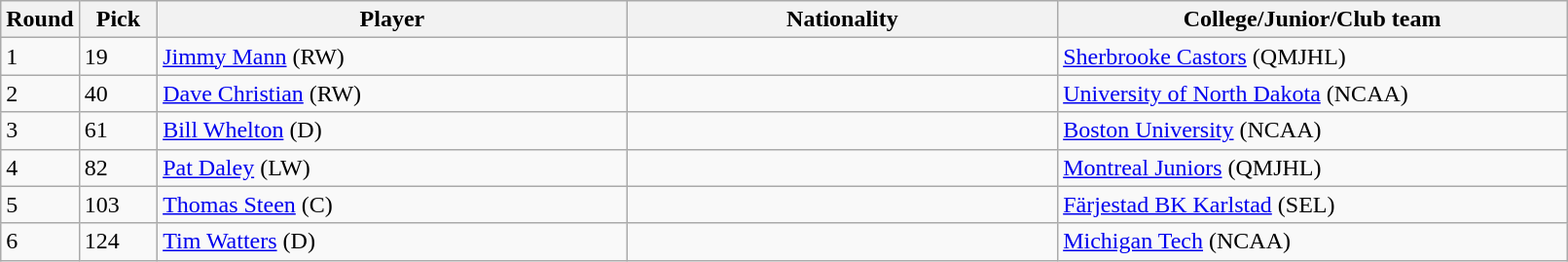<table class="wikitable">
<tr>
<th bgcolor="#DDDDFF" width="5%">Round</th>
<th bgcolor="#DDDDFF" width="5%">Pick</th>
<th bgcolor="#DDDDFF" width="30%">Player</th>
<th bgcolor="#DDDDFF" width="27.5%">Nationality</th>
<th bgcolor="#DDDDFF" width="32.5%">College/Junior/Club team</th>
</tr>
<tr>
<td>1</td>
<td>19</td>
<td><a href='#'>Jimmy Mann</a> (RW)</td>
<td></td>
<td><a href='#'>Sherbrooke Castors</a> (QMJHL)</td>
</tr>
<tr>
<td>2</td>
<td>40</td>
<td><a href='#'>Dave Christian</a> (RW)</td>
<td></td>
<td><a href='#'>University of North Dakota</a> (NCAA)</td>
</tr>
<tr>
<td>3</td>
<td>61</td>
<td><a href='#'>Bill Whelton</a> (D)</td>
<td></td>
<td><a href='#'>Boston University</a> (NCAA)</td>
</tr>
<tr>
<td>4</td>
<td>82</td>
<td><a href='#'>Pat Daley</a> (LW)</td>
<td></td>
<td><a href='#'>Montreal Juniors</a> (QMJHL)</td>
</tr>
<tr>
<td>5</td>
<td>103</td>
<td><a href='#'>Thomas Steen</a> (C)</td>
<td></td>
<td><a href='#'>Färjestad BK Karlstad</a> (SEL)</td>
</tr>
<tr>
<td>6</td>
<td>124</td>
<td><a href='#'>Tim Watters</a> (D)</td>
<td></td>
<td><a href='#'>Michigan Tech</a> (NCAA)</td>
</tr>
</table>
